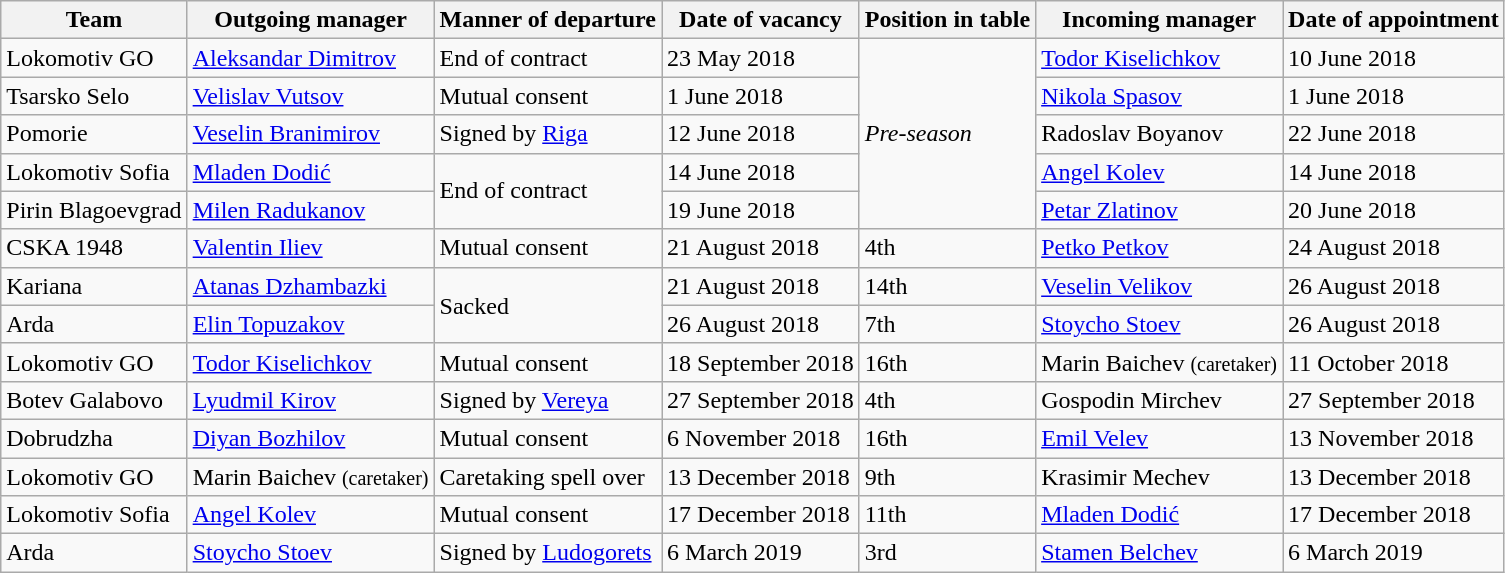<table class="wikitable sortable">
<tr>
<th>Team</th>
<th>Outgoing manager</th>
<th>Manner of departure</th>
<th>Date of vacancy</th>
<th>Position in table</th>
<th>Incoming manager</th>
<th>Date of appointment</th>
</tr>
<tr>
<td>Lokomotiv GO</td>
<td> <a href='#'>Aleksandar Dimitrov</a></td>
<td>End of contract</td>
<td>23 May 2018</td>
<td rowspan=5><em>Pre-season</em></td>
<td> <a href='#'>Todor Kiselichkov</a></td>
<td>10 June 2018</td>
</tr>
<tr>
<td>Tsarsko Selo</td>
<td> <a href='#'>Velislav Vutsov</a></td>
<td>Mutual consent</td>
<td>1 June 2018</td>
<td> <a href='#'>Nikola Spasov</a></td>
<td>1 June 2018</td>
</tr>
<tr>
<td>Pomorie</td>
<td> <a href='#'>Veselin Branimirov</a></td>
<td>Signed by  <a href='#'>Riga</a></td>
<td>12 June 2018</td>
<td> Radoslav Boyanov</td>
<td>22 June 2018</td>
</tr>
<tr>
<td>Lokomotiv Sofia</td>
<td> <a href='#'>Mladen Dodić</a></td>
<td rowspan=2>End of contract</td>
<td>14 June 2018</td>
<td> <a href='#'>Angel Kolev</a></td>
<td>14 June 2018</td>
</tr>
<tr>
<td>Pirin Blagoevgrad</td>
<td> <a href='#'>Milen Radukanov</a></td>
<td>19 June 2018</td>
<td> <a href='#'>Petar Zlatinov</a></td>
<td>20 June 2018</td>
</tr>
<tr>
<td>CSKA 1948</td>
<td> <a href='#'>Valentin Iliev</a></td>
<td>Mutual consent</td>
<td>21 August 2018</td>
<td>4th</td>
<td> <a href='#'>Petko Petkov</a></td>
<td>24 August 2018</td>
</tr>
<tr>
<td>Kariana</td>
<td> <a href='#'>Atanas Dzhambazki</a></td>
<td rowspan=2>Sacked</td>
<td>21 August 2018</td>
<td>14th</td>
<td> <a href='#'>Veselin Velikov</a></td>
<td>26 August 2018</td>
</tr>
<tr>
<td>Arda</td>
<td> <a href='#'>Elin Topuzakov</a></td>
<td>26 August 2018</td>
<td>7th</td>
<td> <a href='#'>Stoycho Stoev</a></td>
<td>26 August 2018</td>
</tr>
<tr>
<td>Lokomotiv GO</td>
<td> <a href='#'>Todor Kiselichkov</a></td>
<td>Mutual consent</td>
<td>18 September 2018</td>
<td>16th</td>
<td> Marin Baichev <small>(caretaker)</small></td>
<td>11 October 2018</td>
</tr>
<tr>
<td>Botev Galabovo</td>
<td> <a href='#'>Lyudmil Kirov</a></td>
<td>Signed by <a href='#'>Vereya</a></td>
<td>27 September 2018</td>
<td>4th</td>
<td> Gospodin Mirchev</td>
<td>27 September 2018</td>
</tr>
<tr>
<td>Dobrudzha</td>
<td> <a href='#'>Diyan Bozhilov</a></td>
<td>Mutual consent</td>
<td>6 November 2018</td>
<td>16th</td>
<td> <a href='#'>Emil Velev</a></td>
<td>13 November 2018</td>
</tr>
<tr>
<td>Lokomotiv GO</td>
<td> Marin Baichev <small>(caretaker)</small></td>
<td>Caretaking spell over</td>
<td>13 December 2018</td>
<td>9th</td>
<td> Krasimir Mechev</td>
<td>13 December 2018</td>
</tr>
<tr>
<td>Lokomotiv Sofia</td>
<td> <a href='#'>Angel Kolev</a></td>
<td>Mutual consent</td>
<td>17 December 2018</td>
<td>11th</td>
<td> <a href='#'>Mladen Dodić</a></td>
<td>17 December 2018</td>
</tr>
<tr>
<td>Arda</td>
<td> <a href='#'>Stoycho Stoev</a></td>
<td>Signed by <a href='#'>Ludogorets</a></td>
<td>6 March 2019</td>
<td>3rd</td>
<td> <a href='#'>Stamen Belchev</a></td>
<td>6 March 2019</td>
</tr>
</table>
